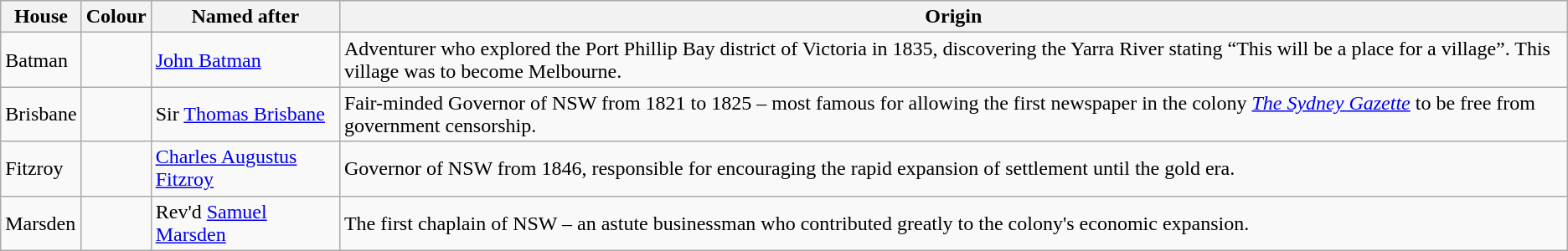<table class="wikitable">
<tr>
<th>House</th>
<th>Colour</th>
<th>Named after</th>
<th>Origin</th>
</tr>
<tr>
<td>Batman</td>
<td> </td>
<td><a href='#'>John Batman</a></td>
<td>Adventurer who explored the Port Phillip Bay district of Victoria in 1835, discovering the Yarra River stating “This will be a place for a village”. This village was to become Melbourne.</td>
</tr>
<tr>
<td>Brisbane</td>
<td></td>
<td>Sir <a href='#'>Thomas Brisbane</a></td>
<td>Fair-minded Governor of NSW from 1821 to 1825 – most famous for allowing the first newspaper in the colony <em><a href='#'>The Sydney Gazette</a></em> to be free from government censorship.</td>
</tr>
<tr>
<td>Fitzroy</td>
<td></td>
<td><a href='#'>Charles Augustus Fitzroy</a></td>
<td>Governor of NSW from 1846, responsible for encouraging the rapid expansion of settlement until the gold era.</td>
</tr>
<tr>
<td>Marsden</td>
<td></td>
<td>Rev'd <a href='#'>Samuel Marsden</a></td>
<td>The first chaplain of NSW – an astute businessman who contributed greatly to the colony's economic expansion.</td>
</tr>
</table>
